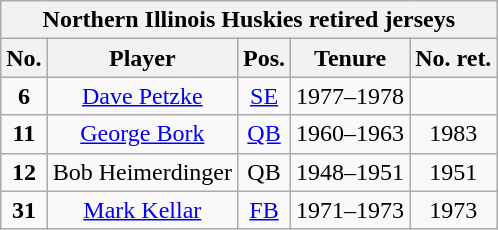<table class="wikitable" style="text-align:center">
<tr>
<th colspan=5 style =><strong>Northern Illinois Huskies retired jerseys</strong></th>
</tr>
<tr>
<th style = >No.</th>
<th style = >Player</th>
<th style = >Pos.</th>
<th style = >Tenure</th>
<th style = >No. ret.</th>
</tr>
<tr>
<td><strong>6</strong></td>
<td><a href='#'>Dave Petzke</a></td>
<td><a href='#'>SE</a></td>
<td>1977–1978</td>
<td></td>
</tr>
<tr>
<td><strong>11</strong></td>
<td><a href='#'>George Bork</a></td>
<td><a href='#'>QB</a></td>
<td>1960–1963</td>
<td>1983</td>
</tr>
<tr>
<td><strong>12</strong></td>
<td>Bob Heimerdinger</td>
<td>QB</td>
<td>1948–1951</td>
<td>1951</td>
</tr>
<tr>
<td><strong>31</strong></td>
<td><a href='#'>Mark Kellar</a></td>
<td><a href='#'>FB</a></td>
<td>1971–1973</td>
<td>1973</td>
</tr>
</table>
